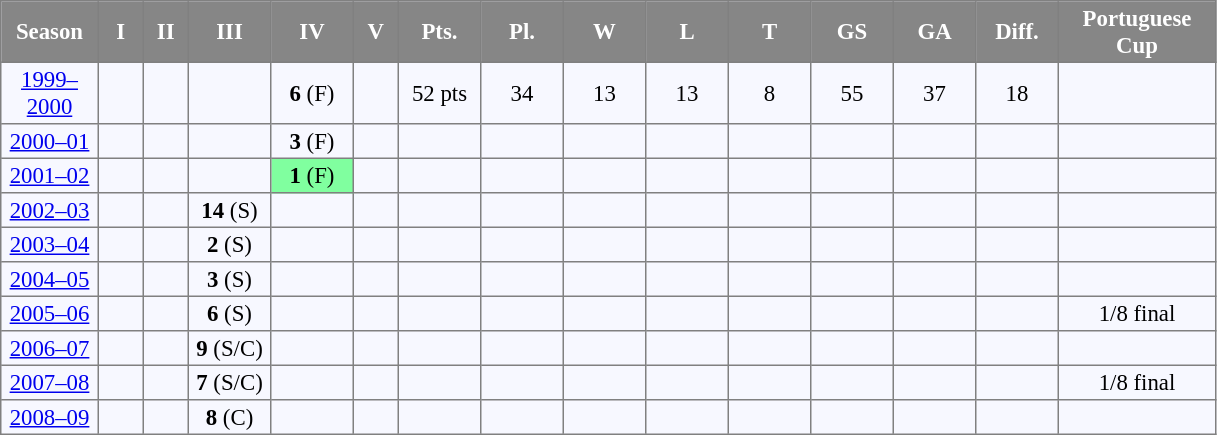<table bgcolor="#f7f8ff" cellpadding="2" cellspacing="2" border="1" style="font-size: 95%; border: gray solid 1px; border-collapse: collapse; text-align:center">
<tr bgcolor="#868686" style="color: #ffffff">
<td width="60" align="center"><strong>Season</strong></td>
<td width="25" align="center"><strong>I</strong></td>
<td width="25" align="center"><strong>II</strong></td>
<td width="50" align="center"><strong>III</strong></td>
<td width="50" align="center"><strong>IV</strong></td>
<td width="25" align="center"><strong>V</strong></td>
<td width="50" align="center"><strong>Pts.</strong></td>
<td width="50" align="center"><strong>Pl.</strong></td>
<td width="50" align="center"><strong>W</strong></td>
<td width="50" align="center"><strong>L</strong></td>
<td width="50" align="center"><strong>T</strong></td>
<td width="50" align="center"><strong>GS</strong></td>
<td width="50" align="center"><strong>GA</strong></td>
<td width="50" align="center"><strong>Diff.</strong></td>
<td width="100" align="center"><strong>Portuguese Cup</strong></td>
</tr>
<tr>
<td><a href='#'>1999–2000</a></td>
<td></td>
<td></td>
<td></td>
<td><strong>6</strong> (F)</td>
<td></td>
<td>52 pts</td>
<td>34</td>
<td>13</td>
<td>13</td>
<td>8</td>
<td>55</td>
<td>37</td>
<td>18</td>
<td></td>
</tr>
<tr>
<td><a href='#'>2000–01</a></td>
<td></td>
<td></td>
<td></td>
<td><strong>3</strong> (F)</td>
<td></td>
<td></td>
<td></td>
<td></td>
<td></td>
<td></td>
<td></td>
<td></td>
<td></td>
<td></td>
</tr>
<tr>
<td><a href='#'>2001–02</a></td>
<td></td>
<td></td>
<td></td>
<td bgcolor="#80FF9F"><strong>1</strong> (F)</td>
<td></td>
<td></td>
<td></td>
<td></td>
<td></td>
<td></td>
<td></td>
<td></td>
<td></td>
<td></td>
</tr>
<tr>
<td><a href='#'>2002–03</a></td>
<td></td>
<td></td>
<td><strong>14</strong> (S)</td>
<td></td>
<td></td>
<td></td>
<td></td>
<td></td>
<td></td>
<td></td>
<td></td>
<td></td>
<td></td>
<td></td>
</tr>
<tr>
<td><a href='#'>2003–04</a></td>
<td></td>
<td></td>
<td><strong>2</strong> (S)</td>
<td></td>
<td></td>
<td></td>
<td></td>
<td></td>
<td></td>
<td></td>
<td></td>
<td></td>
<td></td>
<td></td>
</tr>
<tr>
<td><a href='#'>2004–05</a></td>
<td></td>
<td></td>
<td><strong>3</strong> (S)</td>
<td></td>
<td></td>
<td></td>
<td></td>
<td></td>
<td></td>
<td></td>
<td></td>
<td></td>
<td></td>
<td></td>
</tr>
<tr>
<td><a href='#'>2005–06</a></td>
<td></td>
<td></td>
<td><strong>6</strong> (S)</td>
<td></td>
<td></td>
<td></td>
<td></td>
<td></td>
<td></td>
<td></td>
<td></td>
<td></td>
<td></td>
<td>1/8 final</td>
</tr>
<tr>
<td><a href='#'>2006–07</a></td>
<td></td>
<td></td>
<td><strong>9</strong> (S/C)</td>
<td></td>
<td></td>
<td></td>
<td></td>
<td></td>
<td></td>
<td></td>
<td></td>
<td></td>
<td></td>
<td></td>
</tr>
<tr>
<td><a href='#'>2007–08</a></td>
<td></td>
<td></td>
<td><strong>7</strong> (S/C)</td>
<td></td>
<td></td>
<td></td>
<td></td>
<td></td>
<td></td>
<td></td>
<td></td>
<td></td>
<td></td>
<td>1/8 final</td>
</tr>
<tr>
<td><a href='#'>2008–09</a></td>
<td></td>
<td></td>
<td><strong>8</strong> (C)</td>
<td></td>
<td></td>
<td></td>
<td></td>
<td></td>
<td></td>
<td></td>
<td></td>
<td></td>
<td></td>
<td></td>
</tr>
</table>
